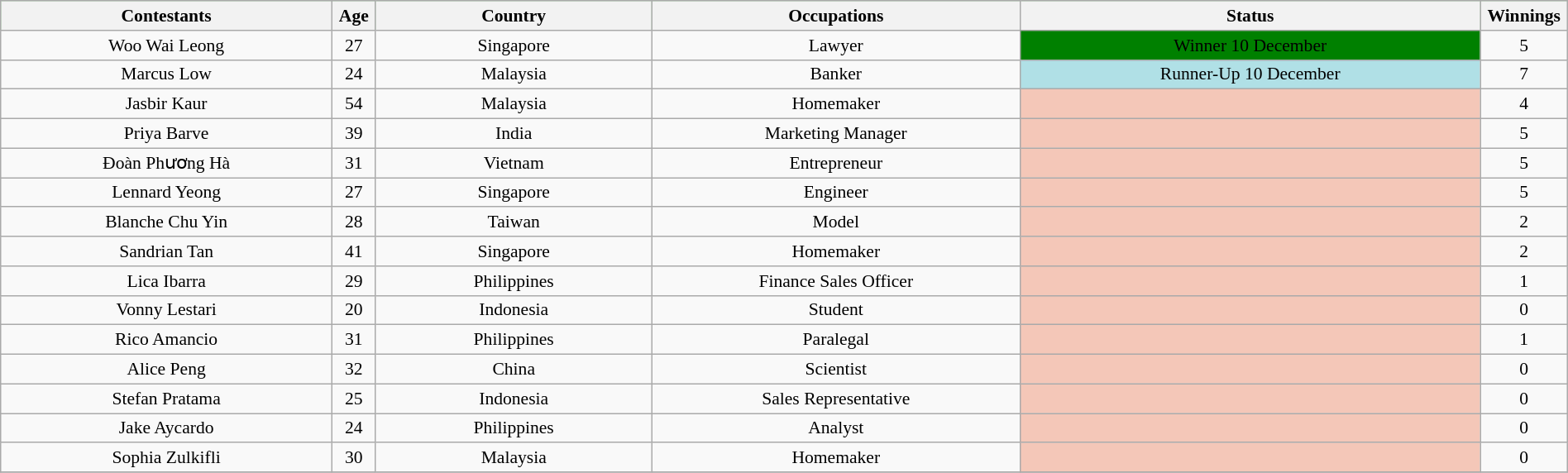<table class="wikitable sortable" style="text-align:center; font-size:90%; width:100%;">
<tr style="background:lightgreen;">
<th style="width:18%;">Contestants</th>
<th style="width:2%;">Age</th>
<th style="width:15%;">Country</th>
<th style="width:20%;">Occupations</th>
<th style="width:25%;">Status</th>
<th style="width:2%;">Winnings</th>
</tr>
<tr>
<td>Woo Wai Leong</td>
<td>27</td>
<td>Singapore</td>
<td>Lawyer</td>
<td style="background:green;"><span>Winner 10 December</span></td>
<td>5</td>
</tr>
<tr>
<td>Marcus Low</td>
<td>24</td>
<td>Malaysia</td>
<td>Banker</td>
<td style="background:#B0E0E6;">Runner-Up 10 December</td>
<td>7</td>
</tr>
<tr>
<td>Jasbir Kaur</td>
<td>54</td>
<td>Malaysia</td>
<td>Homemaker</td>
<td style="background:#f4c7b8; text-align:center;" rowspan="1"></td>
<td>4</td>
</tr>
<tr>
<td>Priya Barve</td>
<td>39</td>
<td>India</td>
<td>Marketing Manager</td>
<td style="background:#f4c7b8; text-align:center;" rowspan="1"></td>
<td>5</td>
</tr>
<tr>
<td>Đoàn Phương Hà</td>
<td>31</td>
<td>Vietnam</td>
<td>Entrepreneur</td>
<td style="background:#f4c7b8; text-align:center;" rowspan="1"></td>
<td>5</td>
</tr>
<tr>
<td>Lennard Yeong</td>
<td>27</td>
<td>Singapore</td>
<td>Engineer</td>
<td style="background:#f4c7b8; text-align:center;" rowspan="1"></td>
<td>5</td>
</tr>
<tr>
<td>Blanche Chu Yin</td>
<td>28</td>
<td>Taiwan</td>
<td>Model</td>
<td style="background:#f4c7b8; text-align:center;" rowspan="1"></td>
<td>2</td>
</tr>
<tr>
<td>Sandrian Tan</td>
<td>41</td>
<td>Singapore</td>
<td>Homemaker</td>
<td style="background:#f4c7b8; text-align:center;" rowspan="1"></td>
<td>2</td>
</tr>
<tr>
<td>Lica Ibarra</td>
<td>29</td>
<td>Philippines</td>
<td>Finance Sales Officer</td>
<td style="background:#f4c7b8; text-align:center;" rowspan="1"></td>
<td>1</td>
</tr>
<tr>
<td>Vonny Lestari</td>
<td>20</td>
<td>Indonesia</td>
<td>Student</td>
<td style="background:#f4c7b8; text-align:center;" rowspan="1"></td>
<td>0</td>
</tr>
<tr>
<td>Rico Amancio</td>
<td>31</td>
<td>Philippines</td>
<td>Paralegal</td>
<td style="background:#f4c7b8; text-align:center;" rowspan="1"></td>
<td>1</td>
</tr>
<tr>
<td>Alice Peng</td>
<td>32</td>
<td>China</td>
<td>Scientist</td>
<td style="background:#f4c7b8; text-align:center;" rowspan="1"></td>
<td>0</td>
</tr>
<tr>
<td>Stefan Pratama</td>
<td>25</td>
<td>Indonesia</td>
<td>Sales Representative</td>
<td style="background:#f4c7b8; text-align:center;" rowspan="1"></td>
<td>0</td>
</tr>
<tr>
<td>Jake Aycardo</td>
<td>24</td>
<td>Philippines</td>
<td>Analyst</td>
<td style="background:#f4c7b8; text-align:center;" rowspan="1"></td>
<td>0</td>
</tr>
<tr>
<td>Sophia Zulkifli</td>
<td>30</td>
<td>Malaysia</td>
<td>Homemaker</td>
<td style="background:#f4c7b8; text-align:center;" rowspan="1"></td>
<td>0</td>
</tr>
<tr>
</tr>
</table>
